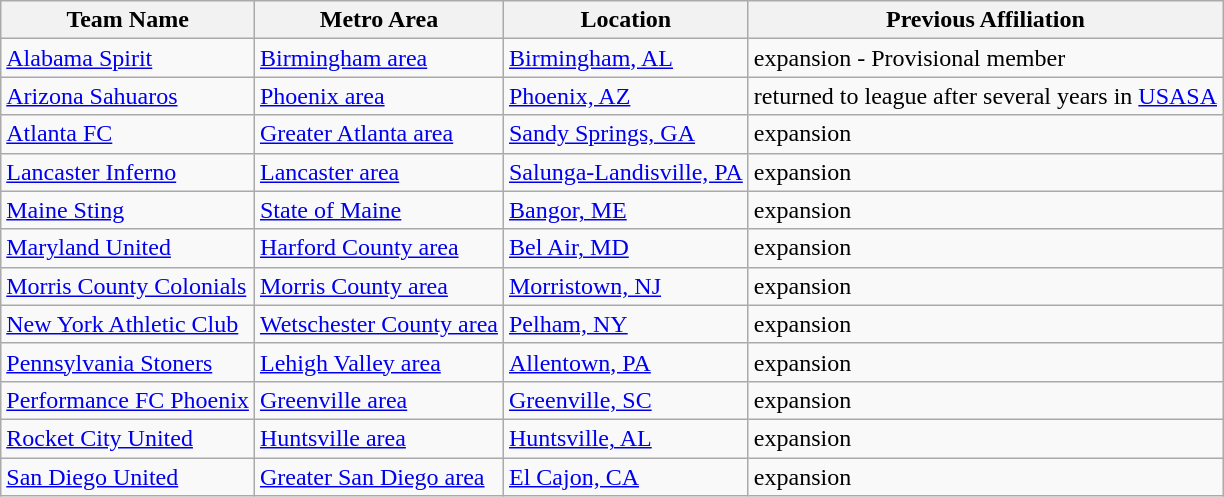<table class="wikitable">
<tr>
<th>Team Name</th>
<th>Metro Area</th>
<th>Location</th>
<th>Previous Affiliation</th>
</tr>
<tr>
<td> <a href='#'>Alabama Spirit</a></td>
<td><a href='#'>Birmingham area</a></td>
<td><a href='#'>Birmingham, AL</a></td>
<td>expansion - Provisional member</td>
</tr>
<tr>
<td> <a href='#'>Arizona Sahuaros</a></td>
<td><a href='#'>Phoenix area</a></td>
<td><a href='#'>Phoenix, AZ</a></td>
<td>returned to league after several years in <a href='#'>USASA</a></td>
</tr>
<tr>
<td> <a href='#'>Atlanta FC</a></td>
<td><a href='#'>Greater Atlanta area</a></td>
<td><a href='#'>Sandy Springs, GA</a></td>
<td>expansion</td>
</tr>
<tr>
<td> <a href='#'>Lancaster Inferno</a></td>
<td><a href='#'>Lancaster area</a></td>
<td><a href='#'>Salunga-Landisville, PA</a></td>
<td>expansion</td>
</tr>
<tr>
<td> <a href='#'>Maine Sting</a></td>
<td><a href='#'>State of Maine</a></td>
<td><a href='#'>Bangor, ME</a></td>
<td>expansion</td>
</tr>
<tr>
<td> <a href='#'>Maryland United</a></td>
<td><a href='#'>Harford County area</a></td>
<td><a href='#'>Bel Air, MD</a></td>
<td>expansion</td>
</tr>
<tr>
<td> <a href='#'>Morris County Colonials</a></td>
<td><a href='#'>Morris County area</a></td>
<td><a href='#'>Morristown, NJ</a></td>
<td>expansion</td>
</tr>
<tr>
<td> <a href='#'>New York Athletic Club</a></td>
<td><a href='#'>Wetschester County area</a></td>
<td><a href='#'>Pelham, NY</a></td>
<td>expansion</td>
</tr>
<tr>
<td> <a href='#'>Pennsylvania Stoners</a></td>
<td><a href='#'>Lehigh Valley area</a></td>
<td><a href='#'>Allentown, PA</a></td>
<td>expansion</td>
</tr>
<tr>
<td> <a href='#'>Performance FC Phoenix</a></td>
<td><a href='#'>Greenville area</a></td>
<td><a href='#'>Greenville, SC</a></td>
<td>expansion</td>
</tr>
<tr>
<td> <a href='#'>Rocket City United</a></td>
<td><a href='#'>Huntsville area</a></td>
<td><a href='#'>Huntsville, AL</a></td>
<td>expansion</td>
</tr>
<tr>
<td> <a href='#'>San Diego United</a></td>
<td><a href='#'>Greater San Diego area</a></td>
<td><a href='#'>El Cajon, CA</a></td>
<td>expansion</td>
</tr>
</table>
